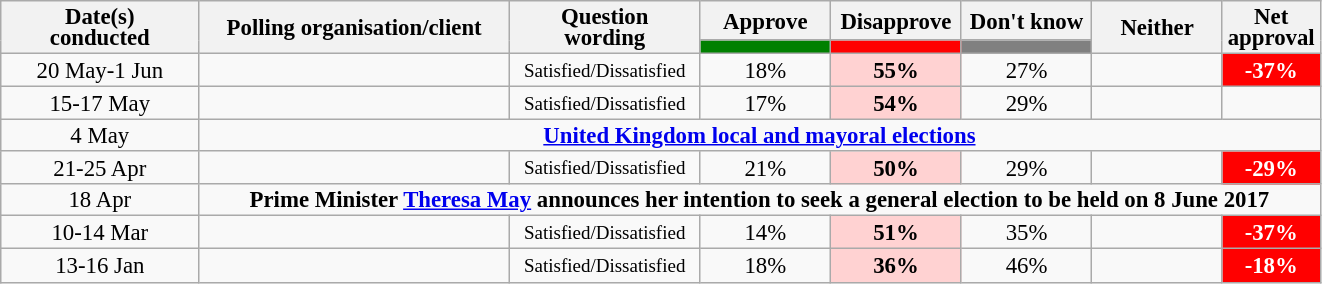<table class="wikitable collapsible sortable" style="text-align:center;font-size:95%;line-height:14px;">
<tr>
<th style="width:125px;" rowspan="2">Date(s)<br>conducted</th>
<th style="width:200px;" rowspan="2">Polling organisation/client</th>
<th style="width:120px;" rowspan="2">Question<br>wording</th>
<th class="unsortable" style="width:80px;">Approve</th>
<th class="unsortable" style="width: 80px;">Disapprove</th>
<th class="unsortable" style="width:80px;">Don't know</th>
<th class="unsortable" style="width:80px;"rowspan="2">Neither</th>
<th class="unsortable" style="width:20px;" rowspan="2">Net approval</th>
</tr>
<tr>
<th class="unsortable" style="background:green;width:60px;"></th>
<th class="unsortable" style="background:red;width:60px;"></th>
<th class="unsortable" style="background:grey;width:60px;"></th>
</tr>
<tr>
<td>20 May-1 Jun</td>
<td></td>
<td><small>Satisfied/Dissatisfied</small></td>
<td>18%</td>
<td style="background:#FFD2D2"><strong>55%</strong></td>
<td>27%</td>
<td></td>
<td style="background:red;color:white;"><strong>-37%</strong></td>
</tr>
<tr>
<td>15-17 May</td>
<td></td>
<td><small>Satisfied/Dissatisfied</small></td>
<td>17%</td>
<td style="background:#FFD2D2"><strong>54%</strong></td>
<td>29%</td>
<td></td>
</tr>
<tr>
<td>4 May</td>
<td colspan="7"><strong><a href='#'>United Kingdom local and mayoral elections</a></strong></td>
</tr>
<tr>
<td>21-25 Apr</td>
<td></td>
<td><small>Satisfied/Dissatisfied</small></td>
<td>21%</td>
<td style="background:#FFD2D2"><strong>50%</strong></td>
<td>29%</td>
<td></td>
<td style="background:red;color:white;"><strong>-29%</strong></td>
</tr>
<tr>
<td>18 Apr</td>
<td colspan="7"><strong>Prime Minister <a href='#'>Theresa May</a> announces her intention to seek a general election to be held on 8 June 2017</strong></td>
</tr>
<tr>
<td>10-14 Mar</td>
<td></td>
<td><small>Satisfied/Dissatisfied</small></td>
<td>14%</td>
<td style="background:#FFD2D2"><strong>51%</strong></td>
<td>35%</td>
<td></td>
<td style="background:red;color:white;"><strong>-37%</strong></td>
</tr>
<tr>
<td>13-16 Jan</td>
<td></td>
<td><small>Satisfied/Dissatisfied</small></td>
<td>18%</td>
<td style="background:#FFD2D2"><strong>36%</strong></td>
<td>46%</td>
<td></td>
<td style="background:red;color:white;"><strong>-18%</strong></td>
</tr>
</table>
